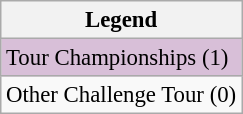<table class="wikitable" style="font-size:95%;">
<tr>
<th>Legend</th>
</tr>
<tr style="background:thistle;">
<td>Tour Championships (1)</td>
</tr>
<tr>
<td>Other Challenge Tour (0)</td>
</tr>
</table>
